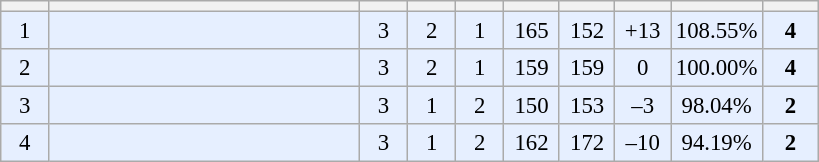<table class="wikitable" style="text-align:center; font-size:95%">
<tr>
<th width="25"></th>
<th width="200"></th>
<th width="25"></th>
<th width="25"></th>
<th width="25"></th>
<th width="30"></th>
<th width="30"></th>
<th width="30"></th>
<th width="30"></th>
<th width="30"></th>
</tr>
<tr style="background:#e6efff">
<td>1</td>
<td style="text-align:left"></td>
<td>3</td>
<td>2</td>
<td>1</td>
<td>165</td>
<td>152</td>
<td>+13</td>
<td>108.55%</td>
<td><strong>4</strong></td>
</tr>
<tr style="background:#e6efff">
<td>2</td>
<td style="text-align:left"></td>
<td>3</td>
<td>2</td>
<td>1</td>
<td>159</td>
<td>159</td>
<td>0</td>
<td>100.00%</td>
<td><strong>4</strong></td>
</tr>
<tr style="background:#e6efff">
<td>3</td>
<td style="text-align:left"></td>
<td>3</td>
<td>1</td>
<td>2</td>
<td>150</td>
<td>153</td>
<td>–3</td>
<td>98.04%</td>
<td><strong>2</strong></td>
</tr>
<tr style="background:#e6efff">
<td>4</td>
<td style="text-align:left"></td>
<td>3</td>
<td>1</td>
<td>2</td>
<td>162</td>
<td>172</td>
<td>–10</td>
<td>94.19%</td>
<td><strong>2</strong></td>
</tr>
</table>
